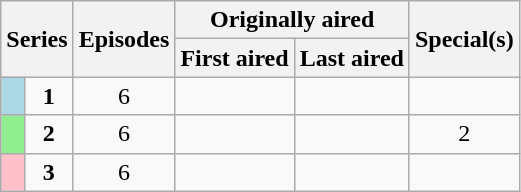<table class="wikitable" style="text-align:center;">
<tr>
<th colspan="2" rowspan="2">Series</th>
<th rowspan="2">Episodes</th>
<th colspan="2">Originally aired</th>
<th rowspan="2">Special(s)</th>
</tr>
<tr>
<th>First aired</th>
<th>Last aired</th>
</tr>
<tr>
<td style="background:lightblue; height:10px;"></td>
<td><strong>1</strong></td>
<td>6</td>
<td></td>
<td></td>
<td></td>
</tr>
<tr>
<td style="background:lightgreen; height:10px;"></td>
<td><strong>2</strong></td>
<td>6</td>
<td></td>
<td></td>
<td>2</td>
</tr>
<tr>
<td style="background:pink; height:10px;"></td>
<td><strong>3</strong></td>
<td>6</td>
<td></td>
<td></td>
<td></td>
</tr>
</table>
